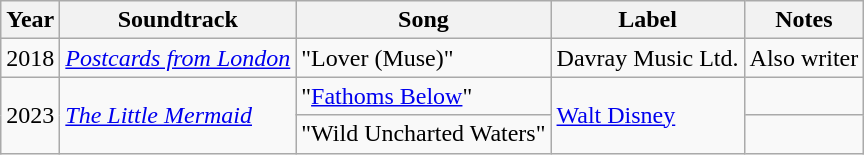<table class="wikitable plainrowheaders">
<tr>
<th scope=col>Year</th>
<th scope=col>Soundtrack</th>
<th scope=col>Song</th>
<th scope=col>Label</th>
<th scope="col" class="unsortable">Notes</th>
</tr>
<tr>
<td>2018</td>
<td><em><a href='#'>Postcards from London</a></em></td>
<td>"Lover (Muse)"</td>
<td>Davray Music Ltd.</td>
<td>Also writer</td>
</tr>
<tr>
<td rowspan=2>2023</td>
<td rowspan=2><em><a href='#'>The Little Mermaid</a></em></td>
<td>"<a href='#'>Fathoms Below</a>"</td>
<td rowspan=2><a href='#'>Walt Disney</a></td>
<td></td>
</tr>
<tr>
<td>"Wild Uncharted Waters"</td>
<td></td>
</tr>
</table>
